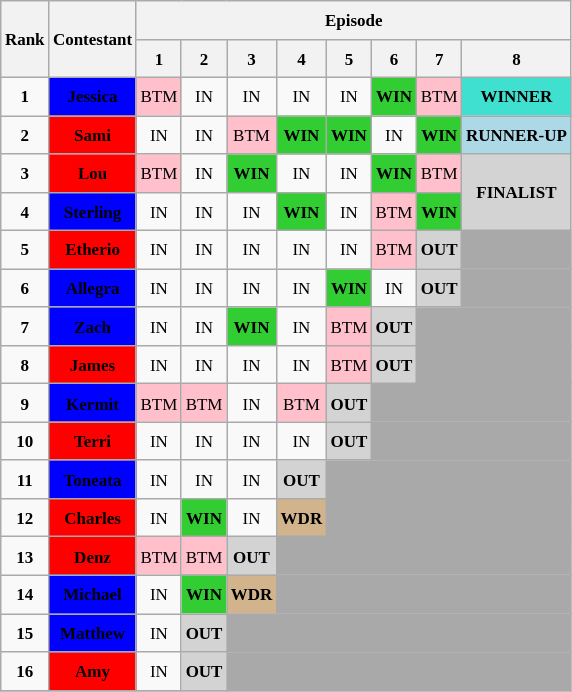<table class="wikitable" style="text-align: center; font-size: 8.5pt; line-height:20px;">
<tr>
<th rowspan="2">Rank</th>
<th rowspan="2">Contestant</th>
<th colspan=8>Episode</th>
</tr>
<tr>
<th>1</th>
<th>2</th>
<th>3</th>
<th>4</th>
<th>5</th>
<th>6</th>
<th>7</th>
<th>8</th>
</tr>
<tr>
<td><strong>1</strong></td>
<td style="background:blue"><span><strong>Jessica</strong></span></td>
<td style="background:pink;">BTM</td>
<td>IN</td>
<td>IN</td>
<td>IN</td>
<td>IN</td>
<td style="background:limegreen;"><strong>WIN</strong></td>
<td style="background:pink;">BTM</td>
<td style="background:turquoise"><strong>WINNER</strong></td>
</tr>
<tr>
<td><strong>2</strong></td>
<td style="background:red"><span><strong>Sami</strong></span></td>
<td>IN</td>
<td>IN</td>
<td style="background:pink;">BTM</td>
<td style="background:limegreen;"><strong>WIN</strong></td>
<td style="background:limegreen;"><strong>WIN</strong></td>
<td>IN</td>
<td style="background:limegreen;"><strong>WIN</strong></td>
<td style="background:lightblue"><strong>RUNNER-UP</strong></td>
</tr>
<tr>
<td><strong>3</strong></td>
<td style="background:red"><span><strong>Lou</strong></span></td>
<td style="background:pink;">BTM</td>
<td>IN</td>
<td style="background:limegreen;"><strong>WIN</strong></td>
<td>IN</td>
<td>IN</td>
<td style="background:limegreen;"><strong>WIN</strong></td>
<td style="background:pink;">BTM</td>
<td rowspan="2" style="background:lightgray;"><strong>FINALIST</strong></td>
</tr>
<tr>
<td><strong>4</strong></td>
<td style="background:blue"><span><strong>Sterling</strong></span></td>
<td>IN</td>
<td>IN</td>
<td>IN</td>
<td style="background:limegreen;"><strong>WIN</strong></td>
<td>IN</td>
<td style="background:pink;">BTM</td>
<td style="background:limegreen;"><strong>WIN</strong></td>
</tr>
<tr>
<td><strong>5</strong></td>
<td style="background:red"><span><strong>Etherio</strong></span></td>
<td>IN</td>
<td>IN</td>
<td>IN</td>
<td>IN</td>
<td>IN</td>
<td style="background:pink;">BTM</td>
<td style="background:lightgray;"><strong>OUT</strong></td>
<td colspan="1" style="background:darkgrey;"></td>
</tr>
<tr>
<td><strong>6</strong></td>
<td style="background:blue"><span><strong>Allegra</strong></span></td>
<td>IN</td>
<td>IN</td>
<td>IN</td>
<td>IN</td>
<td style="background:limegreen;"><strong>WIN</strong></td>
<td>IN</td>
<td style="background:lightgray;"><strong>OUT</strong></td>
<td colspan="1" style="background:darkgrey;"></td>
</tr>
<tr>
<td><strong>7</strong></td>
<td style="background:blue"><span><strong>Zach</strong></span></td>
<td>IN</td>
<td>IN</td>
<td style="background:limegreen;"><strong>WIN</strong></td>
<td>IN</td>
<td style="background:pink;">BTM</td>
<td style="background:lightgray;"><strong>OUT</strong></td>
<td colspan="2" style="background:darkgrey;"></td>
</tr>
<tr>
<td><strong>8</strong></td>
<td style="background:red"><span><strong>James</strong></span></td>
<td>IN</td>
<td>IN</td>
<td>IN</td>
<td>IN</td>
<td style="background:pink;">BTM</td>
<td style="background:lightgray;"><strong>OUT</strong></td>
<td colspan="2" style="background:darkgrey;"></td>
</tr>
<tr>
<td><strong>9</strong></td>
<td style="background:blue"><span><strong>Kermit</strong></span></td>
<td style="background:pink;">BTM</td>
<td style="background:pink;">BTM</td>
<td>IN</td>
<td style="background:pink;">BTM</td>
<td style="background:lightgray;"><strong>OUT</strong></td>
<td colspan="4" style="background:darkgrey;"></td>
</tr>
<tr>
<td><strong>10</strong></td>
<td style="background:red"><span><strong>Terri</strong></span></td>
<td>IN</td>
<td>IN</td>
<td>IN</td>
<td>IN</td>
<td style="background:lightgray;"><strong>OUT</strong></td>
<td colspan="4" style="background:darkgrey;"></td>
</tr>
<tr>
<td><strong>11</strong></td>
<td style="background:blue"><span><strong>Toneata</strong></span></td>
<td>IN</td>
<td>IN</td>
<td>IN</td>
<td style="background:lightgray;"><strong>OUT</strong></td>
<td colspan="6" style="background:darkgrey;"></td>
</tr>
<tr>
<td><strong>12</strong></td>
<td style="background:red"><span><strong>Charles</strong></span></td>
<td>IN</td>
<td style="background:limegreen;"><strong>WIN</strong></td>
<td>IN</td>
<td style="background:tan;"><strong>WDR</strong></td>
<td colspan="6" style="background:darkgrey;"></td>
</tr>
<tr>
<td><strong>13</strong></td>
<td style="background:red"><span><strong>Denz</strong></span></td>
<td style="background:pink;">BTM</td>
<td style="background:pink;">BTM</td>
<td style="background:lightgray;"><strong>OUT</strong></td>
<td colspan="8" style="background:darkgrey;"></td>
</tr>
<tr>
<td><strong>14</strong></td>
<td style="background:blue"><span><strong>Michael</strong></span></td>
<td>IN</td>
<td style="background:limegreen;"><strong>WIN</strong></td>
<td style="background:tan;"><strong>WDR</strong></td>
<td colspan="8" style="background:darkgrey;"></td>
</tr>
<tr>
<td><strong>15</strong></td>
<td style="background:blue"><span><strong>Matthew</strong></span></td>
<td>IN</td>
<td style="background:lightgray;"><strong>OUT</strong></td>
<td colspan="10" style="background:darkgrey;"></td>
</tr>
<tr>
<td><strong>16</strong></td>
<td style="background:red"><span><strong>Amy</strong></span></td>
<td>IN</td>
<td style="background:lightgray;"><strong>OUT</strong></td>
<td colspan="10" style="background:darkgrey;"></td>
</tr>
<tr>
</tr>
</table>
